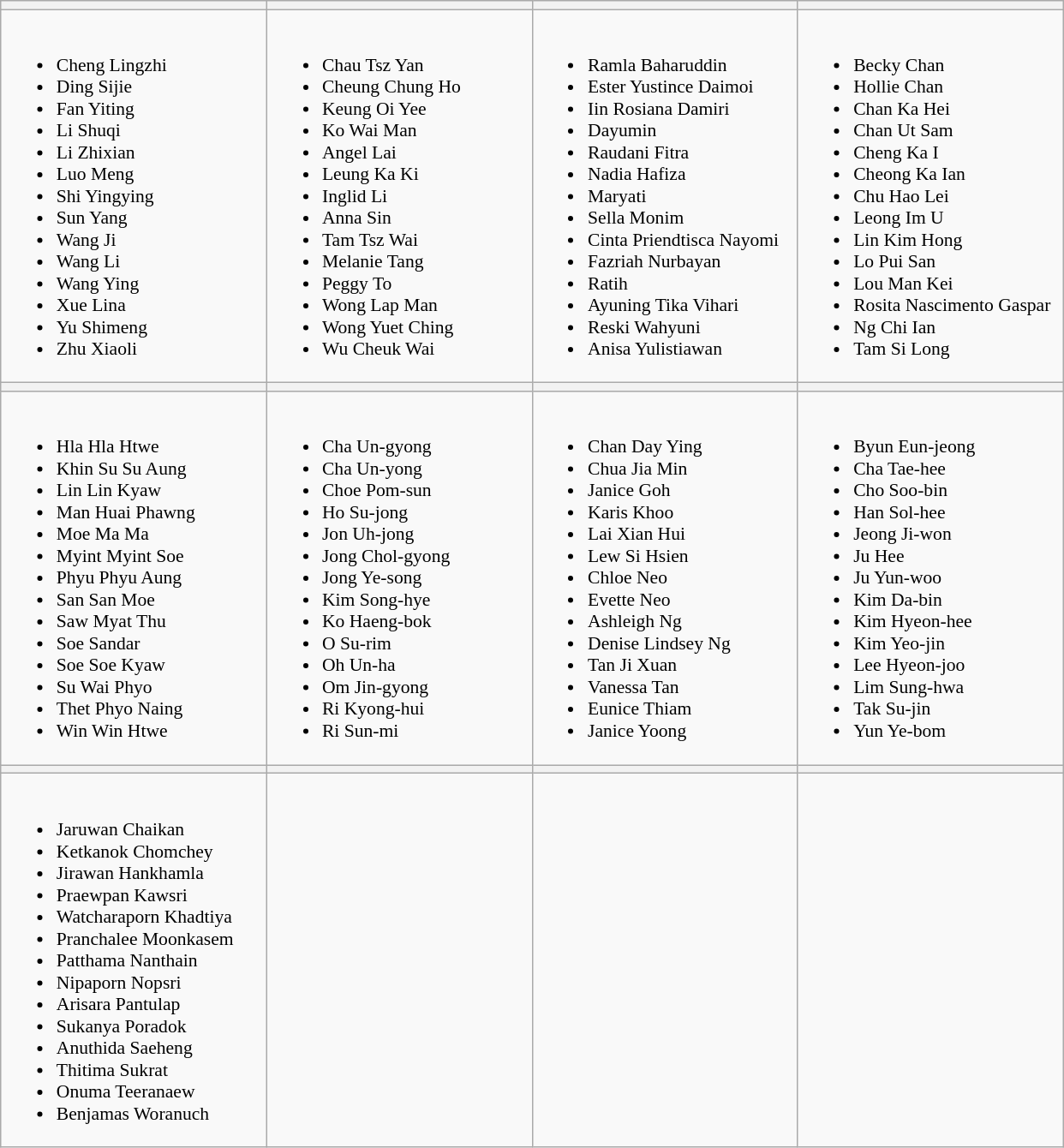<table class="wikitable" style="font-size:90%">
<tr>
<th width=200></th>
<th width=200></th>
<th width=200></th>
<th width=200></th>
</tr>
<tr>
<td valign=top><br><ul><li>Cheng Lingzhi</li><li>Ding Sijie</li><li>Fan Yiting</li><li>Li Shuqi</li><li>Li Zhixian</li><li>Luo Meng</li><li>Shi Yingying</li><li>Sun Yang</li><li>Wang Ji</li><li>Wang Li</li><li>Wang Ying</li><li>Xue Lina</li><li>Yu Shimeng</li><li>Zhu Xiaoli</li></ul></td>
<td valign=top><br><ul><li>Chau Tsz Yan</li><li>Cheung Chung Ho</li><li>Keung Oi Yee</li><li>Ko Wai Man</li><li>Angel Lai</li><li>Leung Ka Ki</li><li>Inglid Li</li><li>Anna Sin</li><li>Tam Tsz Wai</li><li>Melanie Tang</li><li>Peggy To</li><li>Wong Lap Man</li><li>Wong Yuet Ching</li><li>Wu Cheuk Wai</li></ul></td>
<td valign=top><br><ul><li>Ramla Baharuddin</li><li>Ester Yustince Daimoi</li><li>Iin Rosiana Damiri</li><li>Dayumin</li><li>Raudani Fitra</li><li>Nadia Hafiza</li><li>Maryati</li><li>Sella Monim</li><li>Cinta Priendtisca Nayomi</li><li>Fazriah Nurbayan</li><li>Ratih</li><li>Ayuning Tika Vihari</li><li>Reski Wahyuni</li><li>Anisa Yulistiawan</li></ul></td>
<td valign=top><br><ul><li>Becky Chan</li><li>Hollie Chan</li><li>Chan Ka Hei</li><li>Chan Ut Sam</li><li>Cheng Ka I</li><li>Cheong Ka Ian</li><li>Chu Hao Lei</li><li>Leong Im U</li><li>Lin Kim Hong</li><li>Lo Pui San</li><li>Lou Man Kei</li><li>Rosita Nascimento Gaspar</li><li>Ng Chi Ian</li><li>Tam Si Long</li></ul></td>
</tr>
<tr>
<th></th>
<th></th>
<th></th>
<th></th>
</tr>
<tr>
<td valign=top><br><ul><li>Hla Hla Htwe</li><li>Khin Su Su Aung</li><li>Lin Lin Kyaw</li><li>Man Huai Phawng</li><li>Moe Ma Ma</li><li>Myint Myint Soe</li><li>Phyu Phyu Aung</li><li>San San Moe</li><li>Saw Myat Thu</li><li>Soe Sandar</li><li>Soe Soe Kyaw</li><li>Su Wai Phyo</li><li>Thet Phyo Naing</li><li>Win Win Htwe</li></ul></td>
<td valign=top><br><ul><li>Cha Un-gyong</li><li>Cha Un-yong</li><li>Choe Pom-sun</li><li>Ho Su-jong</li><li>Jon Uh-jong</li><li>Jong Chol-gyong</li><li>Jong Ye-song</li><li>Kim Song-hye</li><li>Ko Haeng-bok</li><li>O Su-rim</li><li>Oh Un-ha</li><li>Om Jin-gyong</li><li>Ri Kyong-hui</li><li>Ri Sun-mi</li></ul></td>
<td valign=top><br><ul><li>Chan Day Ying</li><li>Chua Jia Min</li><li>Janice Goh</li><li>Karis Khoo</li><li>Lai Xian Hui</li><li>Lew Si Hsien</li><li>Chloe Neo</li><li>Evette Neo</li><li>Ashleigh Ng</li><li>Denise Lindsey Ng</li><li>Tan Ji Xuan</li><li>Vanessa Tan</li><li>Eunice Thiam</li><li>Janice Yoong</li></ul></td>
<td valign=top><br><ul><li>Byun Eun-jeong</li><li>Cha Tae-hee</li><li>Cho Soo-bin</li><li>Han Sol-hee</li><li>Jeong Ji-won</li><li>Ju Hee</li><li>Ju Yun-woo</li><li>Kim Da-bin</li><li>Kim Hyeon-hee</li><li>Kim Yeo-jin</li><li>Lee Hyeon-joo</li><li>Lim Sung-hwa</li><li>Tak Su-jin</li><li>Yun Ye-bom</li></ul></td>
</tr>
<tr>
<th></th>
<th></th>
<th></th>
<th></th>
</tr>
<tr>
<td valign=top><br><ul><li>Jaruwan Chaikan</li><li>Ketkanok Chomchey</li><li>Jirawan Hankhamla</li><li>Praewpan Kawsri</li><li>Watcharaporn Khadtiya</li><li>Pranchalee Moonkasem</li><li>Patthama Nanthain</li><li>Nipaporn Nopsri</li><li>Arisara Pantulap</li><li>Sukanya Poradok</li><li>Anuthida Saeheng</li><li>Thitima Sukrat</li><li>Onuma Teeranaew</li><li>Benjamas Woranuch</li></ul></td>
<td valign=top></td>
<td valign=top></td>
<td valign=top></td>
</tr>
</table>
